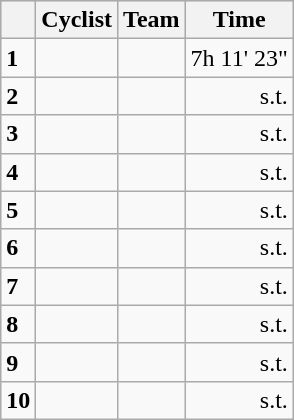<table class="wikitable">
<tr style="background:#ccccff;">
<th></th>
<th>Cyclist</th>
<th>Team</th>
<th>Time</th>
</tr>
<tr>
<td><strong>1</strong></td>
<td></td>
<td></td>
<td align="right">7h 11' 23"</td>
</tr>
<tr>
<td><strong>2</strong></td>
<td></td>
<td></td>
<td align="right">s.t.</td>
</tr>
<tr>
<td><strong>3</strong></td>
<td></td>
<td></td>
<td align="right">s.t.</td>
</tr>
<tr>
<td><strong>4</strong></td>
<td></td>
<td></td>
<td align="right">s.t.</td>
</tr>
<tr>
<td><strong>5</strong></td>
<td></td>
<td></td>
<td align="right">s.t.</td>
</tr>
<tr>
<td><strong>6</strong></td>
<td></td>
<td></td>
<td align="right">s.t.</td>
</tr>
<tr>
<td><strong>7</strong></td>
<td></td>
<td></td>
<td align="right">s.t.</td>
</tr>
<tr>
<td><strong>8</strong></td>
<td></td>
<td></td>
<td align="right">s.t.</td>
</tr>
<tr>
<td><strong>9</strong></td>
<td></td>
<td></td>
<td align="right">s.t.</td>
</tr>
<tr>
<td><strong>10</strong></td>
<td></td>
<td></td>
<td align="right">s.t.</td>
</tr>
</table>
